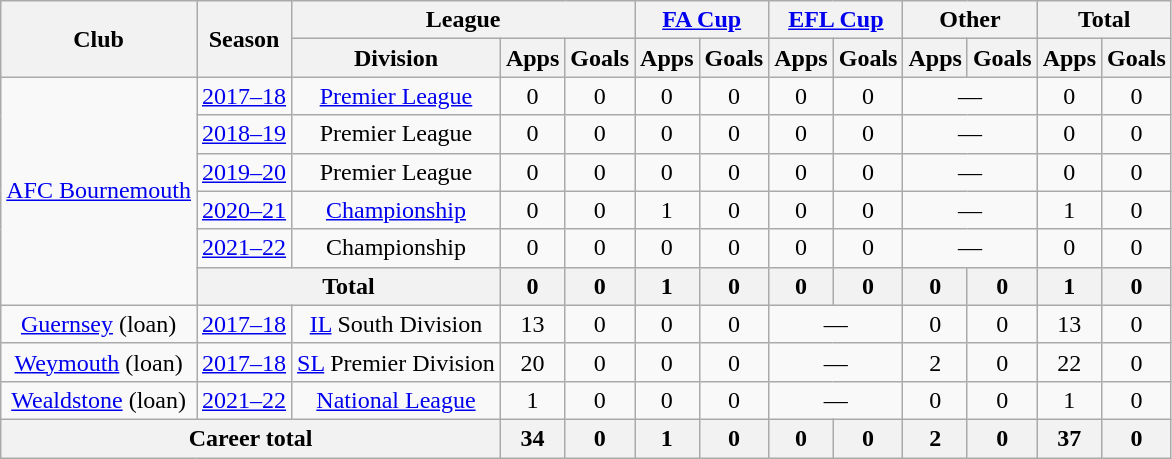<table class=wikitable style="text-align: center;">
<tr>
<th rowspan=2>Club</th>
<th rowspan=2>Season</th>
<th colspan=3>League</th>
<th colspan=2><a href='#'>FA Cup</a></th>
<th colspan=2><a href='#'>EFL Cup</a></th>
<th colspan=2>Other</th>
<th colspan=2>Total</th>
</tr>
<tr>
<th>Division</th>
<th>Apps</th>
<th>Goals</th>
<th>Apps</th>
<th>Goals</th>
<th>Apps</th>
<th>Goals</th>
<th>Apps</th>
<th>Goals</th>
<th>Apps</th>
<th>Goals</th>
</tr>
<tr>
<td rowspan=6><a href='#'>AFC Bournemouth</a></td>
<td><a href='#'>2017–18</a></td>
<td><a href='#'>Premier League</a></td>
<td>0</td>
<td>0</td>
<td>0</td>
<td>0</td>
<td>0</td>
<td>0</td>
<td colspan=2>—</td>
<td>0</td>
<td>0</td>
</tr>
<tr>
<td><a href='#'>2018–19</a></td>
<td>Premier League</td>
<td>0</td>
<td>0</td>
<td>0</td>
<td>0</td>
<td>0</td>
<td>0</td>
<td colspan=2>—</td>
<td>0</td>
<td>0</td>
</tr>
<tr>
<td><a href='#'>2019–20</a></td>
<td>Premier League</td>
<td>0</td>
<td>0</td>
<td>0</td>
<td>0</td>
<td>0</td>
<td>0</td>
<td colspan=2>—</td>
<td>0</td>
<td>0</td>
</tr>
<tr>
<td><a href='#'>2020–21</a></td>
<td><a href='#'>Championship</a></td>
<td>0</td>
<td>0</td>
<td>1</td>
<td>0</td>
<td>0</td>
<td>0</td>
<td colspan=2>—</td>
<td>1</td>
<td>0</td>
</tr>
<tr>
<td><a href='#'>2021–22</a></td>
<td>Championship</td>
<td>0</td>
<td>0</td>
<td>0</td>
<td>0</td>
<td>0</td>
<td>0</td>
<td colspan=2>—</td>
<td>0</td>
<td>0</td>
</tr>
<tr>
<th colspan=2>Total</th>
<th>0</th>
<th>0</th>
<th>1</th>
<th>0</th>
<th>0</th>
<th>0</th>
<th>0</th>
<th>0</th>
<th>1</th>
<th>0</th>
</tr>
<tr>
<td><a href='#'>Guernsey</a> (loan)</td>
<td><a href='#'>2017–18</a></td>
<td><a href='#'>IL</a> South Division</td>
<td>13</td>
<td>0</td>
<td>0</td>
<td>0</td>
<td colspan=2>—</td>
<td>0</td>
<td>0</td>
<td>13</td>
<td>0</td>
</tr>
<tr>
<td><a href='#'>Weymouth</a> (loan)</td>
<td><a href='#'>2017–18</a></td>
<td><a href='#'>SL</a> Premier Division</td>
<td>20</td>
<td>0</td>
<td>0</td>
<td>0</td>
<td colspan=2>—</td>
<td>2</td>
<td>0</td>
<td>22</td>
<td>0</td>
</tr>
<tr>
<td><a href='#'>Wealdstone</a> (loan)</td>
<td><a href='#'>2021–22</a></td>
<td><a href='#'>National League</a></td>
<td>1</td>
<td>0</td>
<td>0</td>
<td>0</td>
<td colspan=2>—</td>
<td>0</td>
<td>0</td>
<td>1</td>
<td>0</td>
</tr>
<tr>
<th colspan=3>Career total</th>
<th>34</th>
<th>0</th>
<th>1</th>
<th>0</th>
<th>0</th>
<th>0</th>
<th>2</th>
<th>0</th>
<th>37</th>
<th>0</th>
</tr>
</table>
